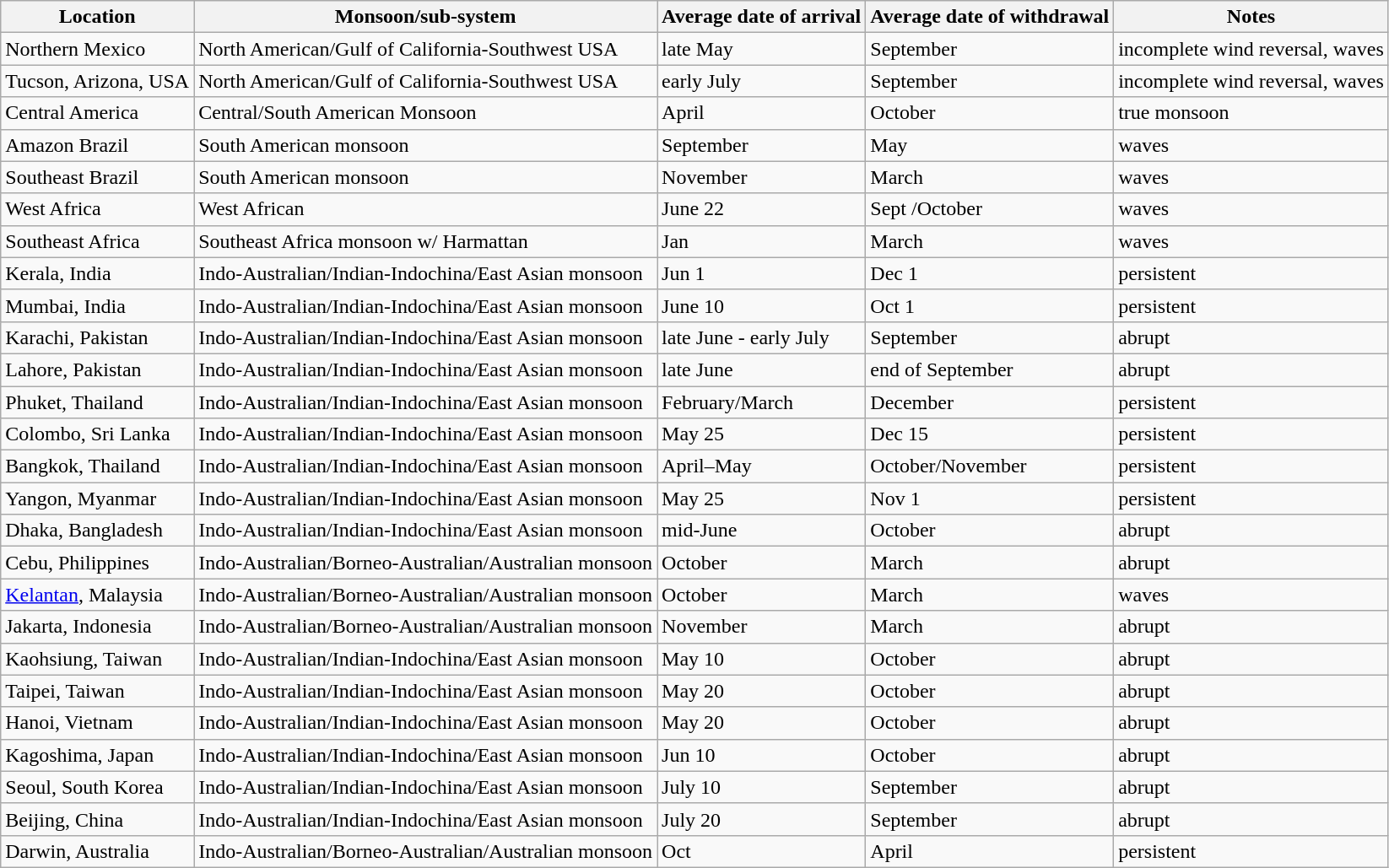<table class="wikitable">
<tr>
<th>Location</th>
<th>Monsoon/sub-system</th>
<th>Average date of arrival</th>
<th>Average date of withdrawal</th>
<th>Notes</th>
</tr>
<tr>
<td>Northern Mexico</td>
<td>North American/Gulf of California-Southwest USA</td>
<td>late May</td>
<td>September</td>
<td>incomplete wind reversal, waves</td>
</tr>
<tr>
<td>Tucson, Arizona, USA</td>
<td>North American/Gulf of California-Southwest USA</td>
<td>early July</td>
<td>September</td>
<td>incomplete wind reversal, waves</td>
</tr>
<tr>
<td>Central America</td>
<td>Central/South American Monsoon</td>
<td>April</td>
<td>October</td>
<td>true monsoon</td>
</tr>
<tr>
<td>Amazon Brazil</td>
<td>South American monsoon</td>
<td>September</td>
<td>May</td>
<td>waves</td>
</tr>
<tr>
<td>Southeast Brazil</td>
<td>South American monsoon</td>
<td>November</td>
<td>March</td>
<td>waves</td>
</tr>
<tr>
<td>West Africa</td>
<td>West African</td>
<td>June 22</td>
<td>Sept /October</td>
<td>waves</td>
</tr>
<tr>
<td>Southeast Africa</td>
<td>Southeast Africa monsoon w/ Harmattan</td>
<td>Jan</td>
<td>March</td>
<td>waves</td>
</tr>
<tr>
<td>Kerala, India</td>
<td>Indo-Australian/Indian-Indochina/East Asian monsoon</td>
<td>Jun 1</td>
<td>Dec 1</td>
<td>persistent</td>
</tr>
<tr>
<td>Mumbai, India</td>
<td>Indo-Australian/Indian-Indochina/East Asian monsoon</td>
<td>June 10</td>
<td>Oct 1</td>
<td>persistent</td>
</tr>
<tr>
<td>Karachi, Pakistan</td>
<td>Indo-Australian/Indian-Indochina/East Asian monsoon</td>
<td>late June - early July</td>
<td>September</td>
<td>abrupt</td>
</tr>
<tr>
<td>Lahore, Pakistan</td>
<td>Indo-Australian/Indian-Indochina/East Asian monsoon</td>
<td>late June</td>
<td>end of September</td>
<td>abrupt</td>
</tr>
<tr>
<td>Phuket, Thailand</td>
<td>Indo-Australian/Indian-Indochina/East Asian monsoon</td>
<td>February/March</td>
<td>December</td>
<td>persistent</td>
</tr>
<tr>
<td>Colombo, Sri Lanka</td>
<td>Indo-Australian/Indian-Indochina/East Asian monsoon</td>
<td>May 25</td>
<td>Dec 15</td>
<td>persistent</td>
</tr>
<tr>
<td>Bangkok, Thailand</td>
<td>Indo-Australian/Indian-Indochina/East Asian monsoon</td>
<td>April–May</td>
<td>October/November</td>
<td>persistent</td>
</tr>
<tr>
<td>Yangon, Myanmar</td>
<td>Indo-Australian/Indian-Indochina/East Asian monsoon</td>
<td>May 25</td>
<td>Nov 1</td>
<td>persistent</td>
</tr>
<tr>
<td>Dhaka, Bangladesh</td>
<td>Indo-Australian/Indian-Indochina/East Asian monsoon</td>
<td>mid-June</td>
<td>October</td>
<td>abrupt</td>
</tr>
<tr>
<td>Cebu, Philippines</td>
<td>Indo-Australian/Borneo-Australian/Australian monsoon</td>
<td>October</td>
<td>March</td>
<td>abrupt</td>
</tr>
<tr>
<td><a href='#'>Kelantan</a>, Malaysia</td>
<td>Indo-Australian/Borneo-Australian/Australian monsoon</td>
<td>October</td>
<td>March</td>
<td>waves</td>
</tr>
<tr>
<td>Jakarta, Indonesia</td>
<td>Indo-Australian/Borneo-Australian/Australian monsoon</td>
<td>November</td>
<td>March</td>
<td>abrupt</td>
</tr>
<tr>
<td>Kaohsiung, Taiwan</td>
<td>Indo-Australian/Indian-Indochina/East Asian monsoon</td>
<td>May 10</td>
<td>October</td>
<td>abrupt</td>
</tr>
<tr>
<td>Taipei, Taiwan</td>
<td>Indo-Australian/Indian-Indochina/East Asian monsoon</td>
<td>May 20</td>
<td>October</td>
<td>abrupt</td>
</tr>
<tr>
<td>Hanoi, Vietnam</td>
<td>Indo-Australian/Indian-Indochina/East Asian monsoon</td>
<td>May 20</td>
<td>October</td>
<td>abrupt</td>
</tr>
<tr>
<td>Kagoshima, Japan</td>
<td>Indo-Australian/Indian-Indochina/East Asian monsoon</td>
<td>Jun 10</td>
<td>October</td>
<td>abrupt</td>
</tr>
<tr>
<td>Seoul, South Korea</td>
<td>Indo-Australian/Indian-Indochina/East Asian monsoon</td>
<td>July 10</td>
<td>September</td>
<td>abrupt</td>
</tr>
<tr>
<td>Beijing, China</td>
<td>Indo-Australian/Indian-Indochina/East Asian monsoon</td>
<td>July 20</td>
<td>September</td>
<td>abrupt</td>
</tr>
<tr>
<td>Darwin, Australia</td>
<td>Indo-Australian/Borneo-Australian/Australian monsoon</td>
<td>Oct</td>
<td>April</td>
<td>persistent</td>
</tr>
</table>
